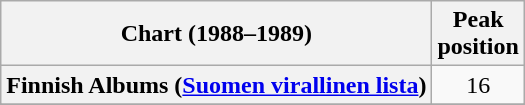<table class="wikitable sortable plainrowheaders" style="text-align:center">
<tr>
<th scope="col">Chart (1988–1989)</th>
<th scope="col">Peak<br> position</th>
</tr>
<tr>
<th scope="row">Finnish Albums (<a href='#'>Suomen virallinen lista</a>)</th>
<td>16</td>
</tr>
<tr>
</tr>
<tr>
</tr>
<tr>
</tr>
<tr>
</tr>
</table>
